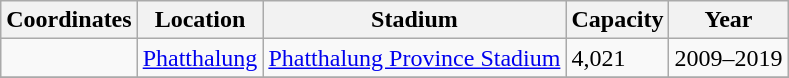<table class="wikitable sortable">
<tr>
<th>Coordinates</th>
<th>Location</th>
<th>Stadium</th>
<th>Capacity</th>
<th>Year</th>
</tr>
<tr>
<td></td>
<td><a href='#'>Phatthalung</a></td>
<td><a href='#'>Phatthalung Province Stadium</a></td>
<td>4,021</td>
<td>2009–2019</td>
</tr>
<tr>
</tr>
</table>
